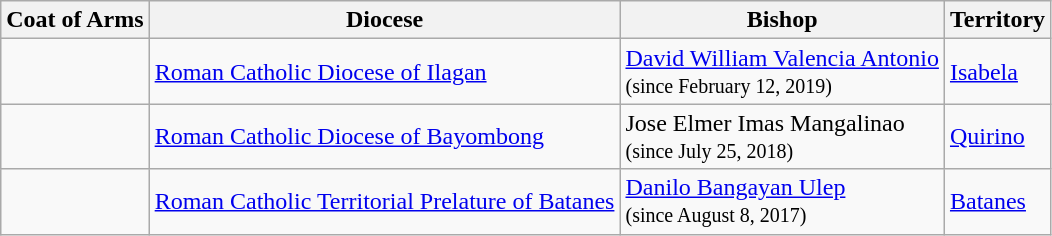<table class="wikitable">
<tr>
<th colspan="1">Coat of Arms</th>
<th>Diocese</th>
<th>Bishop</th>
<th>Territory</th>
</tr>
<tr>
<td></td>
<td><a href='#'>Roman Catholic Diocese of Ilagan</a></td>
<td><a href='#'>David William Valencia Antonio</a> <br> <small>(since February 12, 2019)</small></td>
<td><a href='#'>Isabela</a></td>
</tr>
<tr>
<td></td>
<td><a href='#'>Roman Catholic Diocese of Bayombong</a></td>
<td>Jose Elmer Imas Mangalinao<br><small>(since July 25, 2018)</small></td>
<td><a href='#'>Quirino</a></td>
</tr>
<tr>
<td></td>
<td><a href='#'>Roman Catholic Territorial Prelature of Batanes</a></td>
<td><a href='#'>Danilo Bangayan Ulep</a><br><small>(since August 8, 2017)</small></td>
<td><a href='#'>Batanes</a></td>
</tr>
</table>
